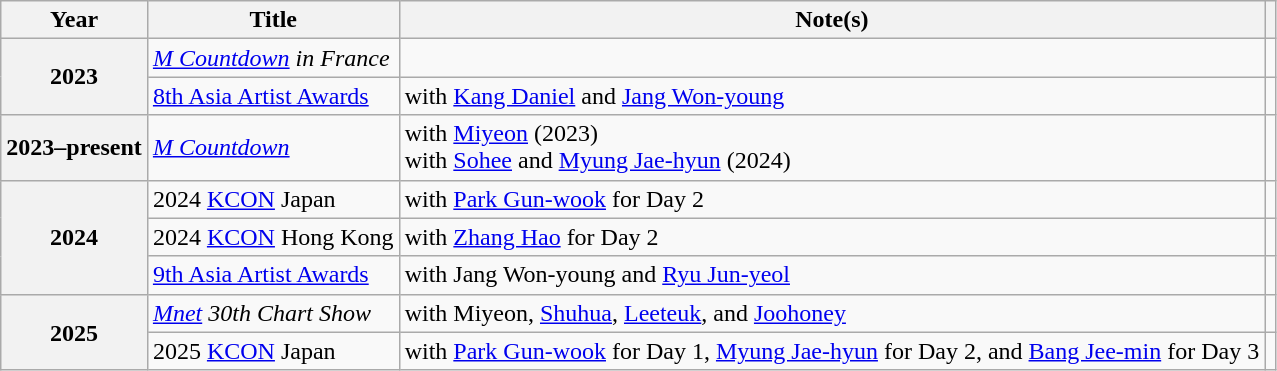<table class="wikitable plainrowheaders sortable">
<tr>
<th scope="col">Year</th>
<th scope="col">Title</th>
<th scope="col">Note(s)</th>
<th scope="col" class="unsortable"></th>
</tr>
<tr>
<th scope="row" rowspan="2">2023</th>
<td><em><a href='#'>M Countdown</a> in France</em></td>
<td></td>
<td style="text-align:center"></td>
</tr>
<tr>
<td><a href='#'>8th Asia Artist Awards</a></td>
<td>with <a href='#'>Kang Daniel</a> and <a href='#'>Jang Won-young</a></td>
<td style="text-align:center"></td>
</tr>
<tr>
<th scope="row">2023–present</th>
<td><em><a href='#'>M Countdown</a></em></td>
<td>with <a href='#'>Miyeon</a> (2023)<br>with <a href='#'>Sohee</a> and <a href='#'>Myung Jae-hyun</a> (2024)</td>
<td style="text-align:center"></td>
</tr>
<tr>
<th scope="row" rowspan="3">2024</th>
<td>2024 <a href='#'>KCON</a> Japan</td>
<td>with <a href='#'>Park Gun-wook</a> for Day 2</td>
<td style="text-align:center"></td>
</tr>
<tr>
<td>2024 <a href='#'>KCON</a> Hong Kong</td>
<td>with <a href='#'>Zhang Hao</a> for Day 2</td>
<td style="text-align:center"></td>
</tr>
<tr>
<td><a href='#'>9th Asia Artist Awards</a></td>
<td>with Jang Won-young and <a href='#'>Ryu Jun-yeol</a></td>
<td style="text-align:center"></td>
</tr>
<tr>
<th scope="row" rowspan="2">2025</th>
<td><em><a href='#'>Mnet</a> 30th Chart Show</em></td>
<td>with Miyeon, <a href='#'>Shuhua</a>, <a href='#'>Leeteuk</a>, and <a href='#'>Joohoney</a></td>
<td style="text-align:center"></td>
</tr>
<tr>
<td>2025 <a href='#'>KCON</a> Japan</td>
<td>with <a href='#'>Park Gun-wook</a> for Day 1, <a href='#'>Myung Jae-hyun</a> for Day 2, and <a href='#'>Bang Jee-min</a> for Day 3<br></td>
<td style="text-align:center"></td>
</tr>
</table>
